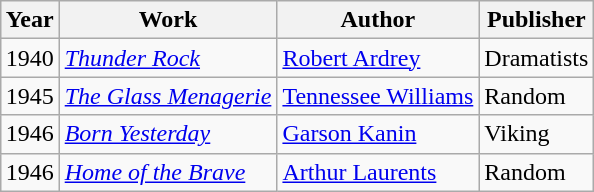<table class="wikitable" style="margin: 1em auto 1em auto;">
<tr>
<th scope="col">Year</th>
<th scope="col">Work</th>
<th scope="col">Author</th>
<th scope="col">Publisher</th>
</tr>
<tr>
<td>1940</td>
<td><em><a href='#'>Thunder Rock</a></em></td>
<td><a href='#'>Robert Ardrey</a></td>
<td>Dramatists</td>
</tr>
<tr>
<td>1945</td>
<td><em><a href='#'>The Glass Menagerie</a></em></td>
<td><a href='#'>Tennessee Williams</a></td>
<td>Random</td>
</tr>
<tr>
<td>1946</td>
<td><em><a href='#'>Born Yesterday</a></em></td>
<td><a href='#'>Garson Kanin</a></td>
<td>Viking</td>
</tr>
<tr>
<td>1946</td>
<td><em><a href='#'>Home of the Brave</a></em></td>
<td><a href='#'>Arthur Laurents</a></td>
<td>Random</td>
</tr>
</table>
